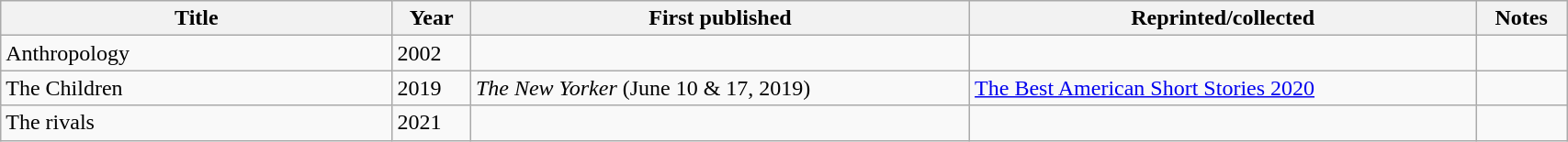<table class='wikitable sortable' width='90%'>
<tr>
<th width=25%>Title</th>
<th>Year</th>
<th>First published</th>
<th>Reprinted/collected</th>
<th>Notes</th>
</tr>
<tr>
<td>Anthropology</td>
<td>2002</td>
<td></td>
<td></td>
<td></td>
</tr>
<tr>
<td>The Children</td>
<td>2019</td>
<td><em>The New Yorker</em> (June 10 & 17, 2019)</td>
<td><a href='#'>The Best American Short Stories 2020</a></td>
</tr>
<tr>
<td data-sort-value="rivals">The rivals</td>
<td>2021</td>
<td></td>
<td></td>
<td></td>
</tr>
</table>
